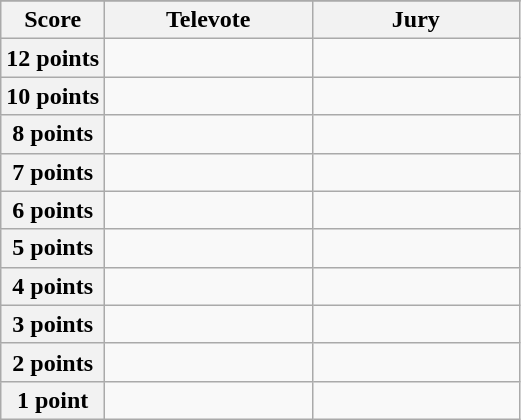<table class="wikitable">
<tr>
</tr>
<tr>
<th scope="col" width="20%">Score</th>
<th scope="col" width="40%">Televote</th>
<th scope="col" width="40%">Jury</th>
</tr>
<tr>
<th scope="row">12 points</th>
<td></td>
<td></td>
</tr>
<tr>
<th scope="row">10 points</th>
<td></td>
<td></td>
</tr>
<tr>
<th scope="row">8 points</th>
<td></td>
<td></td>
</tr>
<tr>
<th scope="row">7 points</th>
<td></td>
<td></td>
</tr>
<tr>
<th scope="row">6 points</th>
<td></td>
<td></td>
</tr>
<tr>
<th scope="row">5 points</th>
<td></td>
<td></td>
</tr>
<tr>
<th scope="row">4 points</th>
<td></td>
<td></td>
</tr>
<tr>
<th scope="row">3 points</th>
<td></td>
<td></td>
</tr>
<tr>
<th scope="row">2 points</th>
<td></td>
<td></td>
</tr>
<tr>
<th scope="row">1 point</th>
<td></td>
<td></td>
</tr>
</table>
